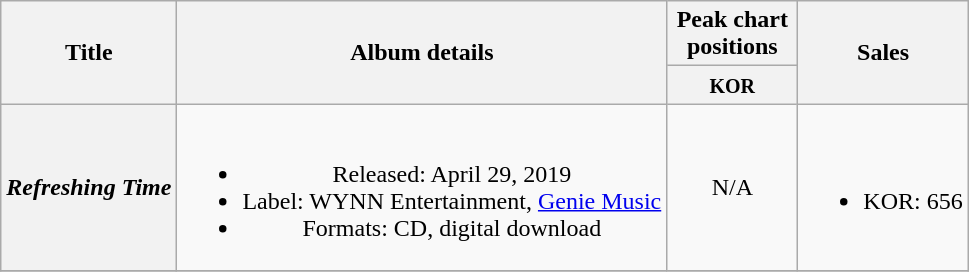<table class="wikitable plainrowheaders" style="text-align:center;">
<tr>
<th scope="col" rowspan="2">Title</th>
<th scope="col" rowspan="2">Album details</th>
<th scope="col" colspan="1" style="width:5em;">Peak chart positions</th>
<th scope="col" rowspan="2">Sales</th>
</tr>
<tr>
<th><small>KOR</small><br></th>
</tr>
<tr>
<th scope="row"><em>Refreshing Time</em></th>
<td><br><ul><li>Released: April 29, 2019</li><li>Label: WYNN Entertainment, <a href='#'>Genie Music</a></li><li>Formats: CD, digital download</li></ul></td>
<td>N/A</td>
<td><br><ul><li>KOR: 656</li></ul></td>
</tr>
<tr>
</tr>
</table>
